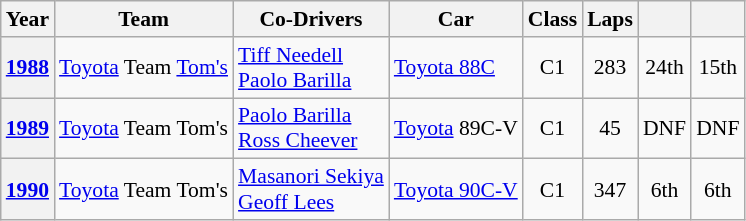<table class="wikitable" style="text-align:center; font-size:90%">
<tr>
<th>Year</th>
<th>Team</th>
<th>Co-Drivers</th>
<th>Car</th>
<th>Class</th>
<th>Laps</th>
<th></th>
<th></th>
</tr>
<tr>
<th><a href='#'>1988</a></th>
<td align="left"> <a href='#'>Toyota</a> Team <a href='#'>Tom's</a></td>
<td align="left"> <a href='#'>Tiff Needell</a><br> <a href='#'>Paolo Barilla</a></td>
<td align="left"><a href='#'>Toyota 88C</a></td>
<td>C1</td>
<td>283</td>
<td>24th</td>
<td>15th</td>
</tr>
<tr>
<th><a href='#'>1989</a></th>
<td align="left"> <a href='#'>Toyota</a> Team Tom's</td>
<td align="left"> <a href='#'>Paolo Barilla</a><br> <a href='#'>Ross Cheever</a></td>
<td align="left"><a href='#'>Toyota</a> 89C-V</td>
<td>C1</td>
<td>45</td>
<td>DNF</td>
<td>DNF</td>
</tr>
<tr>
<th><a href='#'>1990</a></th>
<td align="left"> <a href='#'>Toyota</a> Team Tom's</td>
<td align="left"> <a href='#'>Masanori Sekiya</a><br> <a href='#'>Geoff Lees</a></td>
<td align="left"><a href='#'>Toyota 90C-V</a></td>
<td>C1</td>
<td>347</td>
<td>6th</td>
<td>6th</td>
</tr>
</table>
